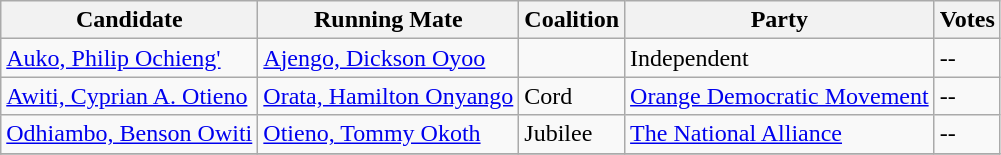<table class="wikitable sortable">
<tr>
<th>Candidate</th>
<th>Running Mate</th>
<th>Coalition</th>
<th>Party</th>
<th>Votes</th>
</tr>
<tr>
<td><a href='#'>Auko, Philip Ochieng'</a></td>
<td><a href='#'>Ajengo, Dickson Oyoo</a></td>
<td></td>
<td>Independent</td>
<td>--</td>
</tr>
<tr>
<td><a href='#'>Awiti, Cyprian A. Otieno</a></td>
<td><a href='#'>Orata, Hamilton Onyango</a></td>
<td>Cord</td>
<td><a href='#'>Orange Democratic Movement</a></td>
<td>--</td>
</tr>
<tr>
<td><a href='#'>Odhiambo, Benson Owiti</a></td>
<td><a href='#'>Otieno, Tommy Okoth</a></td>
<td>Jubilee</td>
<td><a href='#'>The National Alliance</a></td>
<td>--</td>
</tr>
<tr>
</tr>
</table>
